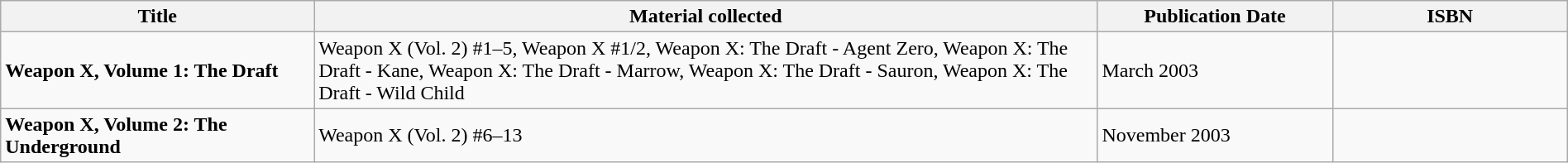<table class="wikitable" style="text-align:left;" width="100%">
<tr>
<th width=20%>Title</th>
<th width=50%>Material collected</th>
<th width=15%>Publication Date</th>
<th width=15%>ISBN</th>
</tr>
<tr>
<td><strong>Weapon X, Volume 1: The Draft</strong></td>
<td>Weapon X (Vol. 2) #1–5, Weapon X #1/2, Weapon X: The Draft - Agent Zero, Weapon X: The Draft - Kane, Weapon X: The Draft - Marrow, Weapon X: The Draft - Sauron, Weapon X: The Draft - Wild Child</td>
<td>March 2003</td>
<td></td>
</tr>
<tr>
<td><strong>Weapon X, Volume 2: The Underground</strong></td>
<td>Weapon X (Vol. 2) #6–13</td>
<td>November 2003</td>
<td></td>
</tr>
</table>
